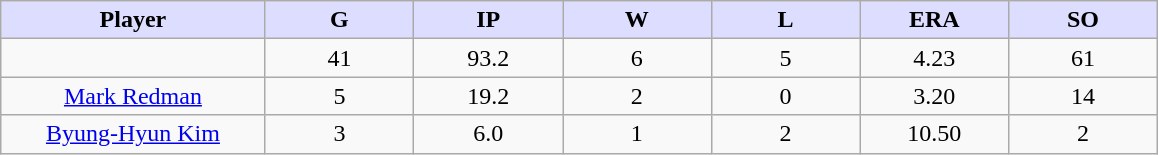<table class="wikitable sortable">
<tr>
<th style="background:#ddf; width:16%;">Player</th>
<th style="background:#ddf; width:9%;">G</th>
<th style="background:#ddf; width:9%;">IP</th>
<th style="background:#ddf; width:9%;">W</th>
<th style="background:#ddf; width:9%;">L</th>
<th style="background:#ddf; width:9%;">ERA</th>
<th style="background:#ddf; width:9%;">SO</th>
</tr>
<tr style="text-align:center;">
<td></td>
<td>41</td>
<td>93.2</td>
<td>6</td>
<td>5</td>
<td>4.23</td>
<td>61</td>
</tr>
<tr style="text-align:center;">
<td><a href='#'>Mark Redman</a></td>
<td>5</td>
<td>19.2</td>
<td>2</td>
<td>0</td>
<td>3.20</td>
<td>14</td>
</tr>
<tr align=center>
<td><a href='#'>Byung-Hyun Kim</a></td>
<td>3</td>
<td>6.0</td>
<td>1</td>
<td>2</td>
<td>10.50</td>
<td>2</td>
</tr>
</table>
